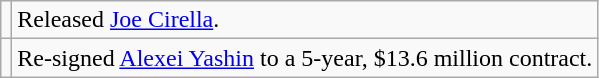<table class="wikitable">
<tr>
<td></td>
<td>Released <a href='#'>Joe Cirella</a>.</td>
</tr>
<tr>
<td></td>
<td>Re-signed <a href='#'>Alexei Yashin</a> to a 5-year, $13.6 million contract.</td>
</tr>
</table>
